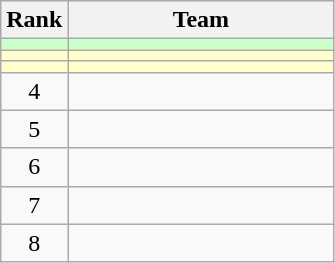<table class="wikitable">
<tr>
<th>Rank</th>
<th width=170>Team</th>
</tr>
<tr bgcolor=#ccffcc>
<td align=center></td>
<td></td>
</tr>
<tr bgcolor=#ffffcc>
<td align=center></td>
<td></td>
</tr>
<tr bgcolor=#ffffcc>
<td align=center></td>
<td></td>
</tr>
<tr>
<td align=center>4</td>
<td></td>
</tr>
<tr>
<td align=center>5</td>
<td></td>
</tr>
<tr>
<td align=center>6</td>
<td></td>
</tr>
<tr>
<td align=center>7</td>
<td></td>
</tr>
<tr>
<td align=center>8</td>
<td></td>
</tr>
</table>
